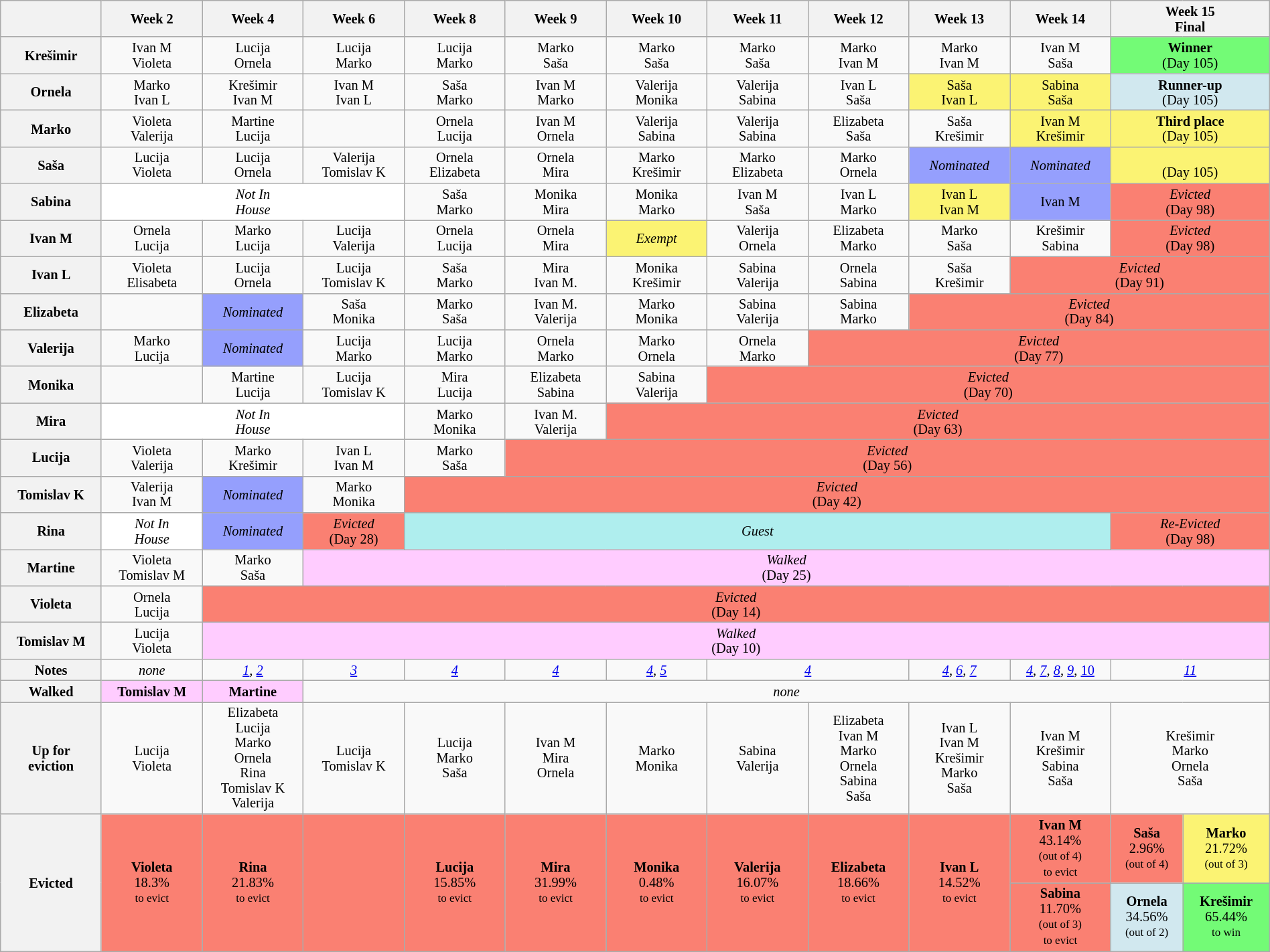<table class="wikitable" style="text-align:center; width:100%; font-size:85%; line-height:15px;">
<tr>
<th style="width:7%"></th>
<th style="width:7%">Week 2</th>
<th style="width:7%">Week 4</th>
<th style="width:7%">Week 6</th>
<th style="width:7%">Week 8</th>
<th style="width:7%">Week 9</th>
<th style="width:7%">Week 10</th>
<th style="width:7%">Week 11</th>
<th style="width:7%">Week 12</th>
<th style="width:7%">Week 13</th>
<th style="width:7%">Week 14</th>
<th style="width:11%" colspan=2>Week 15<br>Final</th>
</tr>
<tr>
<th>Krešimir</th>
<td>Ivan M<br>Violeta</td>
<td>Lucija<br>Ornela</td>
<td>Lucija<br>Marko</td>
<td>Lucija<br>Marko</td>
<td>Marko<br>Saša</td>
<td>Marko<br>Saša</td>
<td>Marko<br>Saša</td>
<td>Marko<br>Ivan M</td>
<td>Marko<br>Ivan M</td>
<td>Ivan M<br>Saša</td>
<td style="background:#73FB76;" colspan="2"><strong>Winner</strong><br>(Day 105)</td>
</tr>
<tr>
<th>Ornela</th>
<td>Marko<br>Ivan L</td>
<td>Krešimir<br>Ivan M</td>
<td>Ivan M<br>Ivan L</td>
<td>Saša<br>Marko</td>
<td>Ivan M<br>Marko</td>
<td>Valerija<br>Monika</td>
<td>Valerija<br>Sabina</td>
<td>Ivan L<br>Saša</td>
<td style="background:#FBF373;">Saša<br>Ivan L</td>
<td style="background:#FBF373;">Sabina<br>Saša</td>
<td style="background:#D1E8EF;" colspan="2"><strong>Runner-up</strong><br>(Day 105)</td>
</tr>
<tr>
<th>Marko</th>
<td>Violeta<br>Valerija</td>
<td>Martine<br>Lucija</td>
<td></td>
<td>Ornela<br>Lucija</td>
<td>Ivan M<br>Ornela</td>
<td>Valerija<br>Sabina</td>
<td>Valerija<br>Sabina</td>
<td>Elizabeta<br>Saša</td>
<td>Saša<br>Krešimir</td>
<td style="background:#FBF373;">Ivan M<br>Krešimir</td>
<td style="background:#FBF373;" colspan="2"><strong>Third place</strong><br>(Day 105)</td>
</tr>
<tr>
<th>Saša</th>
<td>Lucija<br>Violeta</td>
<td>Lucija<br>Ornela</td>
<td>Valerija<br>Tomislav K</td>
<td>Ornela<br>Elizabeta</td>
<td>Ornela<br>Mira</td>
<td>Marko<br>Krešimir</td>
<td>Marko<br>Elizabeta</td>
<td>Marko<br>Ornela</td>
<td style="background:#959FFD;"><em>Nominated</em></td>
<td style="background:#959FFD;"><em>Nominated</em></td>
<td style="background:#FBF373;" colspan="2"><br>(Day 105)</td>
</tr>
<tr>
<th>Sabina</th>
<td style="background:#FFFFFF" colspan="3"><em>Not In<br>House</em></td>
<td>Saša<br>Marko</td>
<td>Monika<br>Mira</td>
<td>Monika<br>Marko</td>
<td>Ivan M<br>Saša</td>
<td>Ivan L<br>Marko</td>
<td style="background:#FBF373;">Ivan L<br>Ivan M</td>
<td style="background:#959FFD;">Ivan M</td>
<td style="background:#fa8072; text-align:center" colspan="2"><em>Evicted</em><br> (Day 98)</td>
</tr>
<tr>
<th>Ivan M</th>
<td>Ornela<br>Lucija</td>
<td>Marko<br>Lucija</td>
<td>Lucija<br>Valerija</td>
<td>Ornela<br>Lucija</td>
<td>Ornela<br>Mira</td>
<td style="background:#FBF373;"><em>Exempt</em></td>
<td>Valerija<br>Ornela</td>
<td>Elizabeta<br>Marko</td>
<td>Marko<br>Saša</td>
<td>Krešimir<br>Sabina</td>
<td style="background:#fa8072; text-align:center" colspan="2"><em>Evicted</em><br> (Day 98)</td>
</tr>
<tr>
<th>Ivan L</th>
<td>Violeta<br>Elisabeta</td>
<td>Lucija<br>Ornela</td>
<td>Lucija<br>Tomislav K</td>
<td>Saša<br>Marko</td>
<td>Mira<br>Ivan M.</td>
<td>Monika<br>Krešimir</td>
<td>Sabina<br>Valerija</td>
<td>Ornela<br>Sabina</td>
<td>Saša<br>Krešimir</td>
<td style="background:#fa8072; text-align:center" colspan="3"><em>Evicted</em><br> (Day 91)</td>
</tr>
<tr>
<th>Elizabeta</th>
<td></td>
<td style="background:#959FFD;"><em>Nominated</em></td>
<td>Saša<br>Monika</td>
<td>Marko<br>Saša</td>
<td>Ivan M.<br>Valerija</td>
<td>Marko<br>Monika</td>
<td>Sabina<br>Valerija</td>
<td>Sabina<br>Marko</td>
<td style="background:#fa8072; text-align:center" colspan="4"><em>Evicted</em><br> (Day 84)</td>
</tr>
<tr>
<th>Valerija</th>
<td>Marko<br>Lucija</td>
<td style="background:#959FFD;"><em>Nominated</em></td>
<td>Lucija<br>Marko</td>
<td>Lucija<br>Marko</td>
<td>Ornela<br>Marko</td>
<td>Marko<br>Ornela</td>
<td>Ornela<br>Marko</td>
<td style="background:#fa8072; text-align:center" colspan="5"><em>Evicted</em><br> (Day 77)</td>
</tr>
<tr>
<th>Monika</th>
<td></td>
<td>Martine<br>Lucija</td>
<td>Lucija<br>Tomislav K</td>
<td>Mira<br>Lucija</td>
<td>Elizabeta<br>Sabina</td>
<td>Sabina<br>Valerija</td>
<td style="background:#fa8072; text-align:center" colspan="6"><em>Evicted</em><br> (Day 70)</td>
</tr>
<tr>
<th>Mira</th>
<td style="background:#FFFFFF" colspan="3"><em>Not In<br>House</em></td>
<td>Marko<br>Monika</td>
<td>Ivan M.<br>Valerija</td>
<td style="background:#fa8072; text-align:center" colspan="7"><em>Evicted</em><br> (Day 63)</td>
</tr>
<tr>
<th>Lucija</th>
<td>Violeta<br>Valerija</td>
<td>Marko<br>Krešimir</td>
<td>Ivan L<br>Ivan M</td>
<td>Marko<br>Saša</td>
<td style="background:#fa8072; text-align:center" colspan="8"><em>Evicted</em><br> (Day 56)</td>
</tr>
<tr>
<th>Tomislav K</th>
<td>Valerija<br>Ivan M</td>
<td style="background:#959FFD;"><em>Nominated</em></td>
<td>Marko<br>Monika</td>
<td style="background:#fa8072; text-align:center" colspan="9"><em>Evicted</em><br> (Day 42)</td>
</tr>
<tr>
<th>Rina</th>
<td style="background:#FFFFFF" colspan="1"><em>Not In<br>House</em></td>
<td style="background:#959FFD;"><em>Nominated</em></td>
<td style="background:#fa8072; text-align:center" colspan="1"><em>Evicted</em><br> (Day 28)</td>
<td style="background:#AFEEEE; text-align:center" colspan="7"><em>Guest</em></td>
<td style="background:#fa8072; text-align:center" colspan="2"><em>Re-Evicted</em><br> (Day 98)</td>
</tr>
<tr>
<th>Martine</th>
<td>Violeta<br>Tomislav M</td>
<td>Marko<br>Saša</td>
<td style="background:#ffccff; text-align:center" colspan="10"><em>Walked</em><br> (Day 25)</td>
</tr>
<tr>
<th>Violeta</th>
<td>Ornela<br>Lucija</td>
<td style="background:#fa8072; text-align:center" colspan="11"><em>Evicted</em><br> (Day 14)</td>
</tr>
<tr>
<th>Tomislav M</th>
<td>Lucija<br>Violeta</td>
<td style="background:#ffccff; text-align:center" colspan="11"><em>Walked</em><br> (Day 10)</td>
</tr>
<tr>
<th>Notes</th>
<td><em>none</em></td>
<td><em><a href='#'>1</a>, <a href='#'>2</a></em></td>
<td><em><a href='#'>3</a></em></td>
<td><em><a href='#'>4</a></em></td>
<td><em><a href='#'>4</a></em></td>
<td><em><a href='#'>4</a>, <a href='#'>5</a></em></td>
<td colspan="2"><em><a href='#'>4</a></em></td>
<td><em><a href='#'>4</a>, <a href='#'>6</a>, <a href='#'>7</a></em></td>
<td><em><a href='#'>4</a>, <a href='#'>7</a>, <a href='#'>8</a>, <a href='#'>9</a></em>, <a href='#'>10</a></td>
<td colspan=2><em><a href='#'>11</a></em></td>
</tr>
<tr>
<th>Walked</th>
<td style="background:#FCF"><strong>Tomislav M</strong></td>
<td style="background:#FCF"><strong>Martine</strong></td>
<td colspan="10"><em>none</em></td>
</tr>
<tr>
<th>Up for<br>eviction</th>
<td>Lucija<br>Violeta</td>
<td>Elizabeta<br>Lucija<br>Marko<br>Ornela<br>Rina<br>Tomislav K<br>Valerija</td>
<td>Lucija<br>Tomislav K</td>
<td>Lucija<br>Marko<br>Saša</td>
<td>Ivan M<br>Mira<br>Ornela</td>
<td>Marko<br>Monika</td>
<td>Sabina<br>Valerija</td>
<td>Elizabeta<br>Ivan M<br>Marko<br>Ornela<br>Sabina<br>Saša</td>
<td>Ivan L<br>Ivan M<br>Krešimir<br>Marko<br>Saša</td>
<td>Ivan M<br>Krešimir<br>Sabina<br>Saša</td>
<td colspan=2>Krešimir<br>Marko<br>Ornela<br>Saša</td>
</tr>
<tr>
<th rowspan="2">Evicted</th>
<td style="background:#fa8072; text-align:center" rowspan="2"><strong>Violeta</strong><br>18.3%<br><small>to evict</small></td>
<td style="background:#fa8072; text-align:center" rowspan="2"><strong>Rina</strong><br>21.83%<br><small>to evict</small></td>
<td style="background:#fa8072; text-align:center" rowspan="2"></td>
<td style="background:#fa8072; text-align:center" rowspan="2"><strong>Lucija</strong><br>15.85%<br><small>to evict</small></td>
<td style="background:#fa8072; text-align:center" rowspan="2"><strong>Mira</strong><br>31.99%<br><small>to evict</small></td>
<td style="background:#fa8072; text-align:center" rowspan="2"><strong>Monika</strong><br>0.48%<br><small>to evict</small></td>
<td style="background:#fa8072; text-align:center" rowspan="2"><strong>Valerija</strong><br>16.07%<br><small>to evict</small></td>
<td style="background:#fa8072; text-align:center" rowspan="2"><strong>Elizabeta</strong><br>18.66%<br><small>to evict</small></td>
<td style="background:#fa8072; text-align:center" rowspan="2"><strong>Ivan L</strong><br>14.52%<br><small>to evict</small></td>
<td style="background:#fa8072; text-align:center"><strong>Ivan M</strong><br>43.14%<br><small>(out of 4)<br>to evict</small></td>
<td style="background:#fa8072; text-align:center"><strong>Saša</strong><br>2.96%<br><small>(out of 4)</small></td>
<td style="background:#fbf373; text-align:center"><strong>Marko</strong><br>21.72%<br><small>(out of 3)</small></td>
</tr>
<tr>
<td style="background:#FA8072; text-align:center"><strong>Sabina</strong><br>11.70%<br><small>(out of 3)<br>to evict</small></td>
<td style="background:#D1E8EF; text-align:center"><strong>Ornela</strong><br>34.56%<br><small>(out of 2)</small></td>
<td style="background:#73FB76; text-align:center"><strong>Krešimir</strong><br>65.44%<br><small>to win</small></td>
</tr>
</table>
